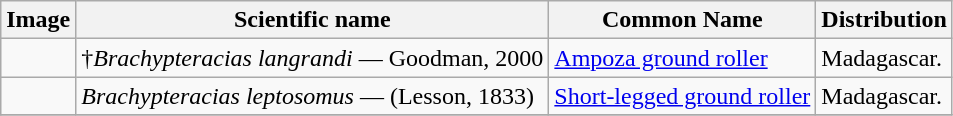<table class="wikitable">
<tr>
<th>Image</th>
<th>Scientific name</th>
<th>Common Name</th>
<th>Distribution</th>
</tr>
<tr>
<td></td>
<td>†<em>Brachypteracias langrandi</em> — Goodman, 2000</td>
<td><a href='#'>Ampoza ground roller</a></td>
<td>Madagascar.</td>
</tr>
<tr>
<td></td>
<td><em>Brachypteracias leptosomus</em> — (Lesson, 1833)</td>
<td><a href='#'>Short-legged ground roller</a></td>
<td>Madagascar.</td>
</tr>
<tr>
</tr>
</table>
